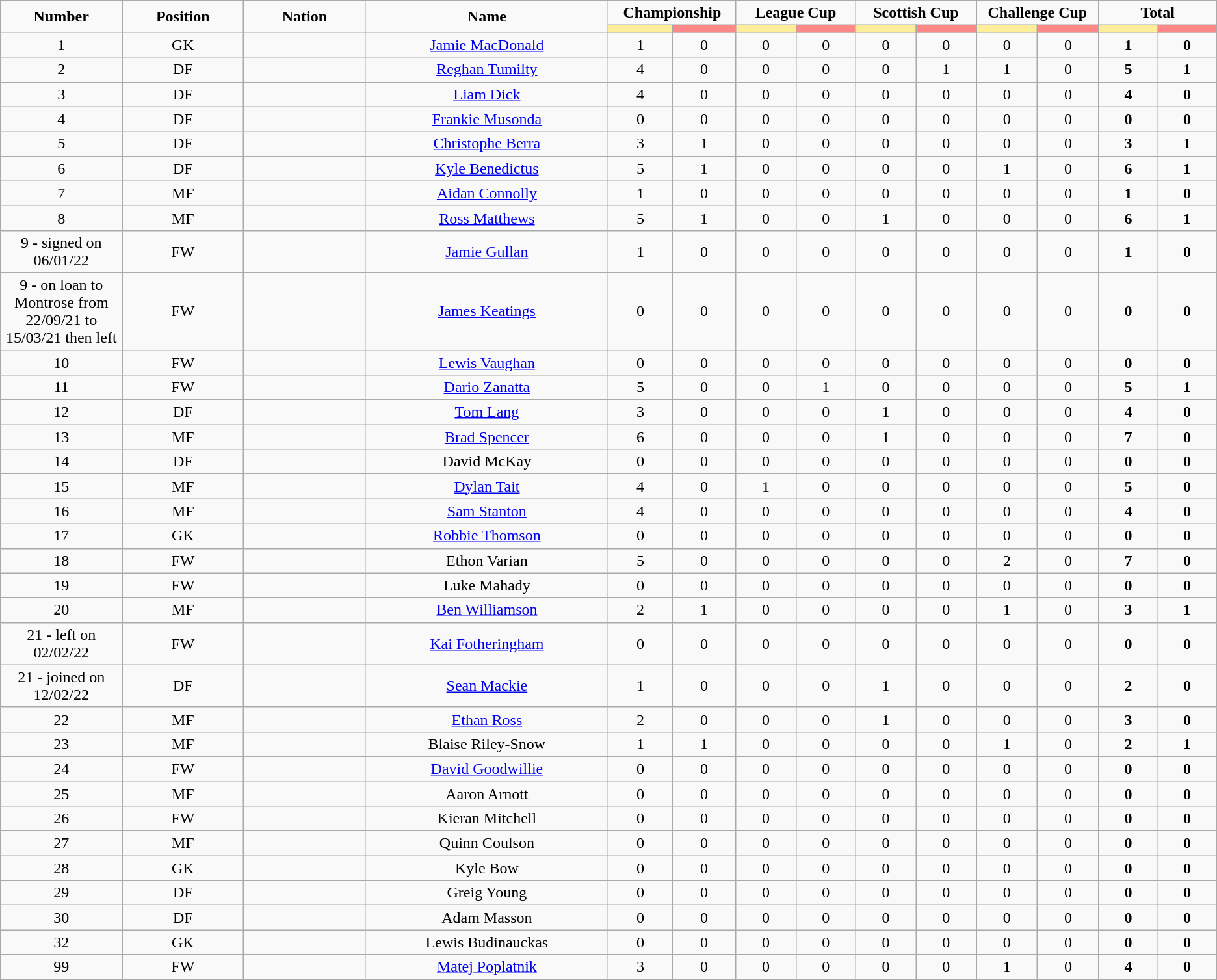<table class="wikitable" style="font-size: 100%; text-align: center;">
<tr>
<td rowspan="2" width="10%" align="center"><strong>Number</strong></td>
<td rowspan="2" width="10%" align="center"><strong>Position</strong></td>
<td rowspan="2" width="10%" align="center"><strong>Nation</strong></td>
<td rowspan="2" width="20%" align="center"><strong>Name</strong></td>
<td colspan="2" align="center"><strong>Championship</strong></td>
<td colspan="2" align="center"><strong>League Cup</strong></td>
<td colspan="2" align="center"><strong>Scottish Cup</strong></td>
<td colspan="2" align="center"><strong>Challenge Cup</strong></td>
<td colspan="2" align="center"><strong>Total </strong></td>
</tr>
<tr>
<th width=60 style="background: #FFEE99"></th>
<th width=60 style="background: #FF8888"></th>
<th width=60 style="background: #FFEE99"></th>
<th width=60 style="background: #FF8888"></th>
<th width=60 style="background: #FFEE99"></th>
<th width=60 style="background: #FF8888"></th>
<th width=60 style="background: #FFEE99"></th>
<th width=60 style="background: #FF8888"></th>
<th width=60 style="background: #FFEE99"></th>
<th width=60 style="background: #FF8888"></th>
</tr>
<tr>
<td>1</td>
<td>GK</td>
<td></td>
<td><a href='#'>Jamie MacDonald</a></td>
<td>1</td>
<td>0</td>
<td>0</td>
<td>0</td>
<td>0</td>
<td>0</td>
<td>0</td>
<td>0</td>
<td><strong>1</strong></td>
<td><strong>0</strong></td>
</tr>
<tr>
<td>2</td>
<td>DF</td>
<td></td>
<td><a href='#'>Reghan Tumilty</a></td>
<td>4</td>
<td>0</td>
<td>0</td>
<td>0</td>
<td>0</td>
<td>1</td>
<td>1</td>
<td>0</td>
<td><strong>5</strong></td>
<td><strong>1</strong></td>
</tr>
<tr>
<td>3</td>
<td>DF</td>
<td></td>
<td><a href='#'>Liam Dick</a></td>
<td>4</td>
<td>0</td>
<td>0</td>
<td>0</td>
<td>0</td>
<td>0</td>
<td>0</td>
<td>0</td>
<td><strong>4</strong></td>
<td><strong>0</strong></td>
</tr>
<tr>
<td>4</td>
<td>DF</td>
<td></td>
<td><a href='#'>Frankie Musonda</a></td>
<td>0</td>
<td>0</td>
<td>0</td>
<td>0</td>
<td>0</td>
<td>0</td>
<td>0</td>
<td>0</td>
<td><strong>0</strong></td>
<td><strong>0</strong></td>
</tr>
<tr>
<td>5</td>
<td>DF</td>
<td></td>
<td><a href='#'>Christophe Berra</a></td>
<td>3</td>
<td>1</td>
<td>0</td>
<td>0</td>
<td>0</td>
<td>0</td>
<td>0</td>
<td>0</td>
<td><strong>3</strong></td>
<td><strong>1</strong></td>
</tr>
<tr>
<td>6</td>
<td>DF</td>
<td></td>
<td><a href='#'>Kyle Benedictus</a></td>
<td>5</td>
<td>1</td>
<td>0</td>
<td>0</td>
<td>0</td>
<td>0</td>
<td>1</td>
<td>0</td>
<td><strong>6</strong></td>
<td><strong>1</strong></td>
</tr>
<tr>
<td>7</td>
<td>MF</td>
<td></td>
<td><a href='#'>Aidan Connolly</a></td>
<td>1</td>
<td>0</td>
<td>0</td>
<td>0</td>
<td>0</td>
<td>0</td>
<td>0</td>
<td>0</td>
<td><strong>1</strong></td>
<td><strong>0</strong></td>
</tr>
<tr>
<td>8</td>
<td>MF</td>
<td></td>
<td><a href='#'>Ross Matthews</a></td>
<td>5</td>
<td>1</td>
<td>0</td>
<td>0</td>
<td>1</td>
<td>0</td>
<td>0</td>
<td>0</td>
<td><strong>6</strong></td>
<td><strong>1</strong></td>
</tr>
<tr>
<td>9 - signed on 06/01/22</td>
<td>FW</td>
<td></td>
<td><a href='#'>Jamie Gullan</a></td>
<td>1</td>
<td>0</td>
<td>0</td>
<td>0</td>
<td>0</td>
<td>0</td>
<td>0</td>
<td>0</td>
<td><strong>1</strong></td>
<td><strong>0</strong></td>
</tr>
<tr>
<td>9 - on loan to Montrose from 22/09/21 to 15/03/21 then left</td>
<td>FW</td>
<td></td>
<td><a href='#'>James Keatings</a></td>
<td>0</td>
<td>0</td>
<td>0</td>
<td>0</td>
<td>0</td>
<td>0</td>
<td>0</td>
<td>0</td>
<td><strong>0</strong></td>
<td><strong>0</strong></td>
</tr>
<tr>
<td>10</td>
<td>FW</td>
<td></td>
<td><a href='#'>Lewis Vaughan</a></td>
<td>0</td>
<td>0</td>
<td>0</td>
<td>0</td>
<td>0</td>
<td>0</td>
<td>0</td>
<td>0</td>
<td><strong>0</strong></td>
<td><strong>0</strong></td>
</tr>
<tr>
<td>11</td>
<td>FW</td>
<td></td>
<td><a href='#'>Dario Zanatta</a></td>
<td>5</td>
<td>0</td>
<td>0</td>
<td>1</td>
<td>0</td>
<td>0</td>
<td>0</td>
<td>0</td>
<td><strong>5</strong></td>
<td><strong>1</strong></td>
</tr>
<tr>
<td>12</td>
<td>DF</td>
<td></td>
<td><a href='#'>Tom Lang</a></td>
<td>3</td>
<td>0</td>
<td>0</td>
<td>0</td>
<td>1</td>
<td>0</td>
<td>0</td>
<td>0</td>
<td><strong>4</strong></td>
<td><strong>0</strong></td>
</tr>
<tr>
<td>13</td>
<td>MF</td>
<td></td>
<td><a href='#'>Brad Spencer</a></td>
<td>6</td>
<td>0</td>
<td>0</td>
<td>0</td>
<td>1</td>
<td>0</td>
<td>0</td>
<td>0</td>
<td><strong>7</strong></td>
<td><strong>0</strong></td>
</tr>
<tr>
<td>14</td>
<td>DF</td>
<td></td>
<td>David McKay</td>
<td>0</td>
<td>0</td>
<td>0</td>
<td>0</td>
<td>0</td>
<td>0</td>
<td>0</td>
<td>0</td>
<td><strong>0</strong></td>
<td><strong>0</strong></td>
</tr>
<tr>
<td>15</td>
<td>MF</td>
<td></td>
<td><a href='#'>Dylan Tait</a></td>
<td>4</td>
<td>0</td>
<td>1</td>
<td>0</td>
<td>0</td>
<td>0</td>
<td>0</td>
<td>0</td>
<td><strong>5</strong></td>
<td><strong>0</strong></td>
</tr>
<tr>
<td>16</td>
<td>MF</td>
<td></td>
<td><a href='#'>Sam Stanton</a></td>
<td>4</td>
<td>0</td>
<td>0</td>
<td>0</td>
<td>0</td>
<td>0</td>
<td>0</td>
<td>0</td>
<td><strong>4</strong></td>
<td><strong>0</strong></td>
</tr>
<tr>
<td>17</td>
<td>GK</td>
<td></td>
<td><a href='#'>Robbie Thomson</a></td>
<td>0</td>
<td>0</td>
<td>0</td>
<td>0</td>
<td>0</td>
<td>0</td>
<td>0</td>
<td>0</td>
<td><strong>0</strong></td>
<td><strong>0</strong></td>
</tr>
<tr>
<td>18</td>
<td>FW</td>
<td></td>
<td>Ethon Varian</td>
<td>5</td>
<td>0</td>
<td>0</td>
<td>0</td>
<td>0</td>
<td>0</td>
<td>2</td>
<td>0</td>
<td><strong>7</strong></td>
<td><strong>0</strong></td>
</tr>
<tr>
<td>19</td>
<td>FW</td>
<td></td>
<td>Luke Mahady</td>
<td>0</td>
<td>0</td>
<td>0</td>
<td>0</td>
<td>0</td>
<td>0</td>
<td>0</td>
<td>0</td>
<td><strong>0</strong></td>
<td><strong>0</strong></td>
</tr>
<tr>
<td>20</td>
<td>MF</td>
<td></td>
<td><a href='#'>Ben Williamson</a></td>
<td>2</td>
<td>1</td>
<td>0</td>
<td>0</td>
<td>0</td>
<td>0</td>
<td>1</td>
<td>0</td>
<td><strong>3</strong></td>
<td><strong>1</strong></td>
</tr>
<tr>
<td>21 - left on 02/02/22</td>
<td>FW</td>
<td></td>
<td><a href='#'>Kai Fotheringham</a></td>
<td>0</td>
<td>0</td>
<td>0</td>
<td>0</td>
<td>0</td>
<td>0</td>
<td>0</td>
<td>0</td>
<td><strong>0</strong></td>
<td><strong>0</strong></td>
</tr>
<tr>
<td>21 - joined on 12/02/22</td>
<td>DF</td>
<td></td>
<td><a href='#'>Sean Mackie</a></td>
<td>1</td>
<td>0</td>
<td>0</td>
<td>0</td>
<td>1</td>
<td>0</td>
<td>0</td>
<td>0</td>
<td><strong>2</strong></td>
<td><strong>0</strong></td>
</tr>
<tr>
<td>22</td>
<td>MF</td>
<td></td>
<td><a href='#'>Ethan Ross</a></td>
<td>2</td>
<td>0</td>
<td>0</td>
<td>0</td>
<td>1</td>
<td>0</td>
<td>0</td>
<td>0</td>
<td><strong>3</strong></td>
<td><strong>0</strong></td>
</tr>
<tr>
<td>23</td>
<td>MF</td>
<td></td>
<td>Blaise Riley-Snow</td>
<td>1</td>
<td>1</td>
<td>0</td>
<td>0</td>
<td>0</td>
<td>0</td>
<td>1</td>
<td>0</td>
<td><strong>2</strong></td>
<td><strong>1</strong></td>
</tr>
<tr>
<td>24</td>
<td>FW</td>
<td></td>
<td><a href='#'>David Goodwillie</a></td>
<td>0</td>
<td>0</td>
<td>0</td>
<td>0</td>
<td>0</td>
<td>0</td>
<td>0</td>
<td>0</td>
<td><strong>0</strong></td>
<td><strong>0</strong></td>
</tr>
<tr>
<td>25</td>
<td>MF</td>
<td></td>
<td>Aaron Arnott</td>
<td>0</td>
<td>0</td>
<td>0</td>
<td>0</td>
<td>0</td>
<td>0</td>
<td>0</td>
<td>0</td>
<td><strong>0</strong></td>
<td><strong>0</strong></td>
</tr>
<tr>
<td>26</td>
<td>FW</td>
<td></td>
<td>Kieran Mitchell</td>
<td>0</td>
<td>0</td>
<td>0</td>
<td>0</td>
<td>0</td>
<td>0</td>
<td>0</td>
<td>0</td>
<td><strong>0</strong></td>
<td><strong>0</strong></td>
</tr>
<tr>
<td>27</td>
<td>MF</td>
<td></td>
<td>Quinn Coulson</td>
<td>0</td>
<td>0</td>
<td>0</td>
<td>0</td>
<td>0</td>
<td>0</td>
<td>0</td>
<td>0</td>
<td><strong>0</strong></td>
<td><strong>0</strong></td>
</tr>
<tr>
<td>28</td>
<td>GK</td>
<td></td>
<td>Kyle Bow</td>
<td>0</td>
<td>0</td>
<td>0</td>
<td>0</td>
<td>0</td>
<td>0</td>
<td>0</td>
<td>0</td>
<td><strong>0</strong></td>
<td><strong>0</strong></td>
</tr>
<tr>
<td>29</td>
<td>DF</td>
<td></td>
<td>Greig Young</td>
<td>0</td>
<td>0</td>
<td>0</td>
<td>0</td>
<td>0</td>
<td>0</td>
<td>0</td>
<td>0</td>
<td><strong>0</strong></td>
<td><strong>0</strong></td>
</tr>
<tr>
<td>30</td>
<td>DF</td>
<td></td>
<td>Adam Masson</td>
<td>0</td>
<td>0</td>
<td>0</td>
<td>0</td>
<td>0</td>
<td>0</td>
<td>0</td>
<td>0</td>
<td><strong>0</strong></td>
<td><strong>0</strong></td>
</tr>
<tr>
<td>32</td>
<td>GK</td>
<td></td>
<td>Lewis Budinauckas</td>
<td>0</td>
<td>0</td>
<td>0</td>
<td>0</td>
<td>0</td>
<td>0</td>
<td>0</td>
<td>0</td>
<td><strong>0</strong></td>
<td><strong>0</strong></td>
</tr>
<tr>
<td>99</td>
<td>FW</td>
<td></td>
<td><a href='#'>Matej Poplatnik</a></td>
<td>3</td>
<td>0</td>
<td>0</td>
<td>0</td>
<td>0</td>
<td>0</td>
<td>1</td>
<td>0</td>
<td><strong>4</strong></td>
<td><strong>0</strong></td>
</tr>
</table>
